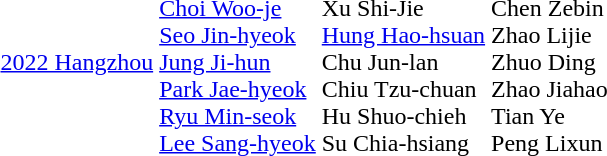<table>
<tr>
<td><a href='#'>2022 Hangzhou</a></td>
<td><br><a href='#'>Choi Woo-je</a><br><a href='#'>Seo Jin-hyeok</a><br><a href='#'>Jung Ji-hun</a><br><a href='#'>Park Jae-hyeok</a><br><a href='#'>Ryu Min-seok</a><br><a href='#'>Lee Sang-hyeok</a></td>
<td><br>Xu Shi-Jie<br><a href='#'>Hung Hao-hsuan</a><br>Chu Jun-lan<br>Chiu Tzu-chuan<br>Hu Shuo-chieh<br>Su Chia-hsiang</td>
<td><br>Chen Zebin<br>Zhao Lijie<br>Zhuo Ding<br>Zhao Jiahao<br>Tian Ye<br>Peng Lixun</td>
</tr>
</table>
